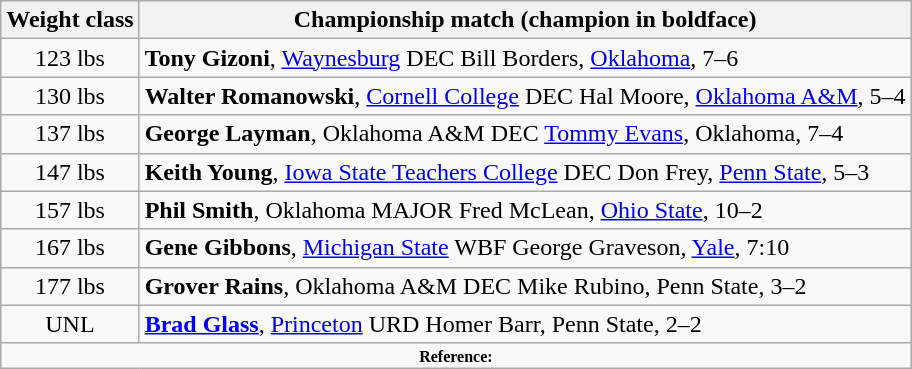<table class="wikitable" style="text-align:center">
<tr>
<th>Weight class</th>
<th>Championship match (champion in boldface)</th>
</tr>
<tr>
<td>123 lbs</td>
<td align=left><strong>Tony Gizoni</strong>, <a href='#'>Waynesburg</a> DEC Bill Borders, <a href='#'>Oklahoma</a>, 7–6</td>
</tr>
<tr>
<td>130 lbs</td>
<td align=left><strong>Walter Romanowski</strong>, <a href='#'>Cornell College</a> DEC Hal Moore, <a href='#'>Oklahoma A&M</a>, 5–4</td>
</tr>
<tr>
<td>137 lbs</td>
<td align=left><strong>George Layman</strong>, Oklahoma A&M DEC <a href='#'>Tommy Evans</a>, Oklahoma, 7–4</td>
</tr>
<tr>
<td>147 lbs</td>
<td align=left><strong>Keith Young</strong>, <a href='#'>Iowa State Teachers College</a> DEC Don Frey, <a href='#'>Penn State</a>, 5–3</td>
</tr>
<tr>
<td>157 lbs</td>
<td align=left><strong>Phil Smith</strong>, Oklahoma MAJOR Fred McLean, <a href='#'>Ohio State</a>, 10–2</td>
</tr>
<tr>
<td>167 lbs</td>
<td align=left><strong>Gene Gibbons</strong>, <a href='#'>Michigan State</a> WBF George Graveson, <a href='#'>Yale</a>, 7:10</td>
</tr>
<tr>
<td>177 lbs</td>
<td align=left><strong>Grover Rains</strong>, Oklahoma A&M DEC Mike Rubino, Penn State, 3–2</td>
</tr>
<tr>
<td>UNL</td>
<td align="left"><strong><a href='#'>Brad Glass</a></strong>, <a href='#'>Princeton</a> URD Homer Barr, Penn State, 2–2</td>
</tr>
<tr>
<td colspan="2"  style="font-size:8pt; text-align:center;"><strong>Reference:</strong></td>
</tr>
</table>
